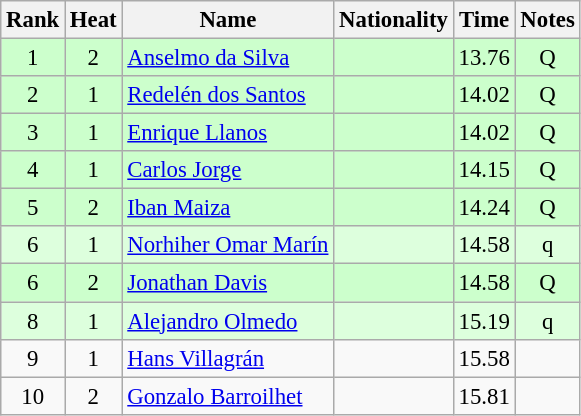<table class="wikitable sortable" style="text-align:center;font-size:95%">
<tr>
<th>Rank</th>
<th>Heat</th>
<th>Name</th>
<th>Nationality</th>
<th>Time</th>
<th>Notes</th>
</tr>
<tr bgcolor=ccffcc>
<td>1</td>
<td>2</td>
<td align=left><a href='#'>Anselmo da Silva</a></td>
<td align=left></td>
<td>13.76</td>
<td>Q</td>
</tr>
<tr bgcolor=ccffcc>
<td>2</td>
<td>1</td>
<td align=left><a href='#'>Redelén dos Santos</a></td>
<td align=left></td>
<td>14.02</td>
<td>Q</td>
</tr>
<tr bgcolor=ccffcc>
<td>3</td>
<td>1</td>
<td align=left><a href='#'>Enrique Llanos</a></td>
<td align=left></td>
<td>14.02</td>
<td>Q</td>
</tr>
<tr bgcolor=ccffcc>
<td>4</td>
<td>1</td>
<td align=left><a href='#'>Carlos Jorge</a></td>
<td align=left></td>
<td>14.15</td>
<td>Q</td>
</tr>
<tr bgcolor=ccffcc>
<td>5</td>
<td>2</td>
<td align=left><a href='#'>Iban Maiza</a></td>
<td align=left></td>
<td>14.24</td>
<td>Q</td>
</tr>
<tr bgcolor=ddffdd>
<td>6</td>
<td>1</td>
<td align=left><a href='#'>Norhiher Omar Marín</a></td>
<td align=left></td>
<td>14.58</td>
<td>q</td>
</tr>
<tr bgcolor=ccffcc>
<td>6</td>
<td>2</td>
<td align=left><a href='#'>Jonathan Davis</a></td>
<td align=left></td>
<td>14.58</td>
<td>Q</td>
</tr>
<tr bgcolor=ddffdd>
<td>8</td>
<td>1</td>
<td align=left><a href='#'>Alejandro Olmedo</a></td>
<td align=left></td>
<td>15.19</td>
<td>q</td>
</tr>
<tr>
<td>9</td>
<td>1</td>
<td align=left><a href='#'>Hans Villagrán</a></td>
<td align=left></td>
<td>15.58</td>
<td></td>
</tr>
<tr>
<td>10</td>
<td>2</td>
<td align=left><a href='#'>Gonzalo Barroilhet</a></td>
<td align=left></td>
<td>15.81</td>
<td></td>
</tr>
</table>
